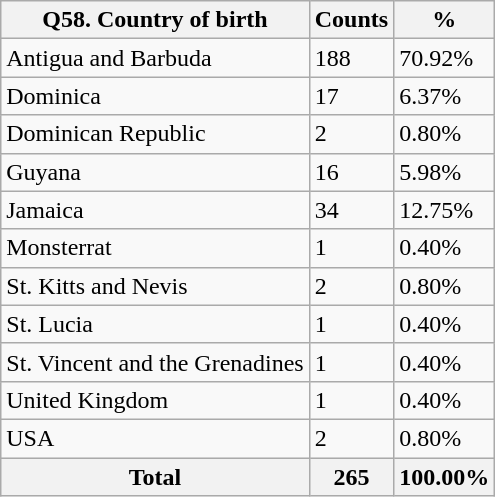<table class="wikitable sortable">
<tr>
<th>Q58. Country of birth</th>
<th>Counts</th>
<th>%</th>
</tr>
<tr>
<td>Antigua and Barbuda</td>
<td>188</td>
<td>70.92%</td>
</tr>
<tr>
<td>Dominica</td>
<td>17</td>
<td>6.37%</td>
</tr>
<tr>
<td>Dominican Republic</td>
<td>2</td>
<td>0.80%</td>
</tr>
<tr>
<td>Guyana</td>
<td>16</td>
<td>5.98%</td>
</tr>
<tr>
<td>Jamaica</td>
<td>34</td>
<td>12.75%</td>
</tr>
<tr>
<td>Monsterrat</td>
<td>1</td>
<td>0.40%</td>
</tr>
<tr>
<td>St. Kitts and Nevis</td>
<td>2</td>
<td>0.80%</td>
</tr>
<tr>
<td>St. Lucia</td>
<td>1</td>
<td>0.40%</td>
</tr>
<tr>
<td>St. Vincent and the Grenadines</td>
<td>1</td>
<td>0.40%</td>
</tr>
<tr>
<td>United Kingdom</td>
<td>1</td>
<td>0.40%</td>
</tr>
<tr>
<td>USA</td>
<td>2</td>
<td>0.80%</td>
</tr>
<tr>
<th>Total</th>
<th>265</th>
<th>100.00%</th>
</tr>
</table>
